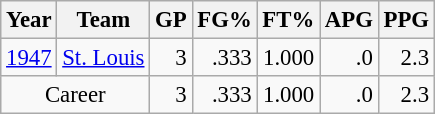<table class="wikitable sortable" style="font-size:95%; text-align:right;">
<tr>
<th>Year</th>
<th>Team</th>
<th>GP</th>
<th>FG%</th>
<th>FT%</th>
<th>APG</th>
<th>PPG</th>
</tr>
<tr>
<td style="text-align:left;"><a href='#'>1947</a></td>
<td style="text-align:left;"><a href='#'>St. Louis</a></td>
<td>3</td>
<td>.333</td>
<td>1.000</td>
<td>.0</td>
<td>2.3</td>
</tr>
<tr>
<td style="text-align:center;" colspan="2">Career</td>
<td>3</td>
<td>.333</td>
<td>1.000</td>
<td>.0</td>
<td>2.3</td>
</tr>
</table>
